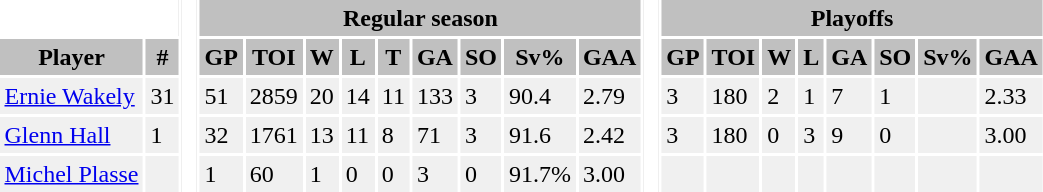<table BORDER="0" CELLPADDING="3" CELLSPACING="2" ID="Table1">
<tr ALIGN="center" bgcolor="#c0c0c0">
<th ALIGN="center" colspan="2" bgcolor="#ffffff"> </th>
<th ALIGN="center" rowspan="99" bgcolor="#ffffff"> </th>
<th ALIGN="center" colspan="9">Regular season</th>
<th ALIGN="center" rowspan="99" bgcolor="#ffffff"> </th>
<th ALIGN="center" colspan="8">Playoffs</th>
</tr>
<tr ALIGN="center" bgcolor="#c0c0c0">
<th ALIGN="center">Player</th>
<th ALIGN="center">#</th>
<th ALIGN="center">GP</th>
<th ALIGN="center">TOI</th>
<th ALIGN="center">W</th>
<th ALIGN="center">L</th>
<th ALIGN="center">T</th>
<th ALIGN="center">GA</th>
<th ALIGN="center">SO</th>
<th ALIGN="center">Sv%</th>
<th ALIGN="center">GAA</th>
<th ALIGN="center">GP</th>
<th ALIGN="center">TOI</th>
<th ALIGN="center">W</th>
<th ALIGN="center">L</th>
<th ALIGN="center">GA</th>
<th ALIGN="center">SO</th>
<th ALIGN="center">Sv%</th>
<th ALIGN="center">GAA</th>
</tr>
<tr bgcolor="#f0f0f0">
<td><a href='#'>Ernie Wakely</a></td>
<td>31</td>
<td>51</td>
<td>2859</td>
<td>20</td>
<td>14</td>
<td>11</td>
<td>133</td>
<td>3</td>
<td>90.4</td>
<td>2.79</td>
<td>3</td>
<td>180</td>
<td>2</td>
<td>1</td>
<td>7</td>
<td>1</td>
<td></td>
<td>2.33</td>
</tr>
<tr bgcolor="#f0f0f0">
<td><a href='#'>Glenn Hall</a></td>
<td>1</td>
<td>32</td>
<td>1761</td>
<td>13</td>
<td>11</td>
<td>8</td>
<td>71</td>
<td>3</td>
<td>91.6</td>
<td>2.42</td>
<td>3</td>
<td>180</td>
<td>0</td>
<td>3</td>
<td>9</td>
<td>0</td>
<td></td>
<td>3.00</td>
</tr>
<tr bgcolor="#f0f0f0">
<td><a href='#'>Michel Plasse</a></td>
<td></td>
<td>1</td>
<td>60</td>
<td>1</td>
<td>0</td>
<td>0</td>
<td>3</td>
<td>0</td>
<td>91.7%</td>
<td>3.00</td>
<td></td>
<td></td>
<td></td>
<td></td>
<td></td>
<td></td>
<td></td>
<td></td>
</tr>
</table>
